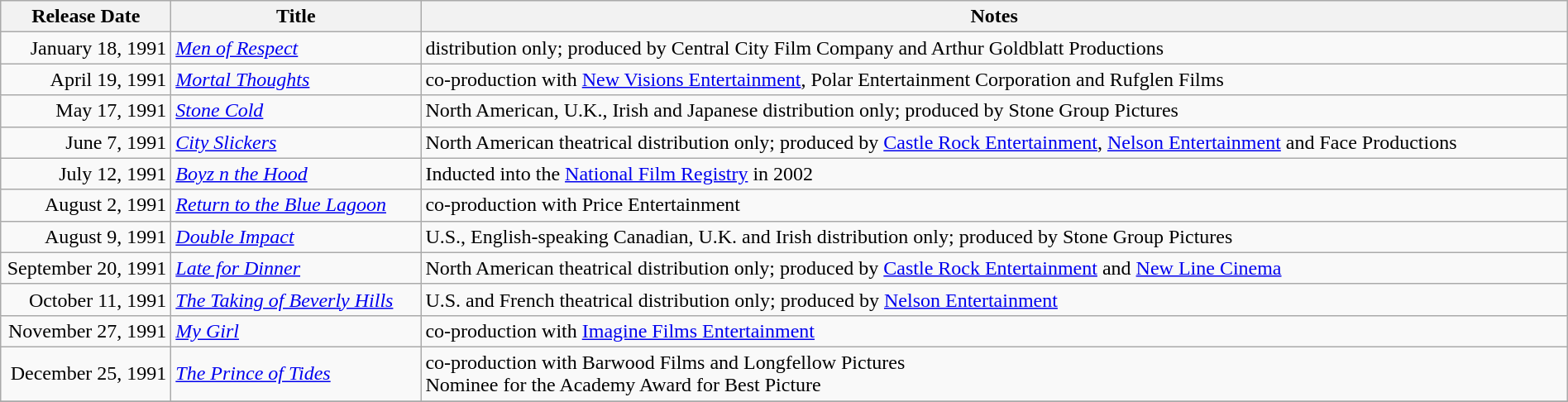<table class="wikitable sortable" style="width:100%;">
<tr>
<th scope="col" style="width:130px;">Release Date</th>
<th>Title</th>
<th>Notes</th>
</tr>
<tr>
<td style="text-align:right;">January 18, 1991</td>
<td><em><a href='#'>Men of Respect</a></em></td>
<td>distribution only; produced by Central City Film Company and Arthur Goldblatt Productions</td>
</tr>
<tr>
<td style="text-align:right;">April 19, 1991</td>
<td><em><a href='#'>Mortal Thoughts</a></em></td>
<td>co-production with <a href='#'>New Visions Entertainment</a>, Polar Entertainment Corporation and Rufglen Films</td>
</tr>
<tr>
<td style="text-align:right;">May 17, 1991</td>
<td><em><a href='#'>Stone Cold</a></em></td>
<td>North American, U.K., Irish and Japanese distribution only; produced by Stone Group Pictures</td>
</tr>
<tr>
<td style="text-align:right;">June 7, 1991</td>
<td><em><a href='#'>City Slickers</a></em></td>
<td>North American theatrical distribution only; produced by <a href='#'>Castle Rock Entertainment</a>, <a href='#'>Nelson Entertainment</a> and Face Productions</td>
</tr>
<tr>
<td style="text-align:right;">July 12, 1991</td>
<td><em><a href='#'>Boyz n the Hood</a></em></td>
<td>Inducted into the <a href='#'>National Film Registry</a> in 2002</td>
</tr>
<tr>
<td style="text-align:right;">August 2, 1991</td>
<td><em><a href='#'>Return to the Blue Lagoon</a></em></td>
<td>co-production with Price Entertainment</td>
</tr>
<tr>
<td style="text-align:right;">August 9, 1991</td>
<td><em><a href='#'>Double Impact</a></em></td>
<td>U.S., English-speaking Canadian, U.K. and Irish distribution only; produced by Stone Group Pictures</td>
</tr>
<tr>
<td style="text-align:right;">September 20, 1991</td>
<td><em><a href='#'>Late for Dinner</a></em></td>
<td>North American theatrical distribution only; produced by <a href='#'>Castle Rock Entertainment</a> and <a href='#'>New Line Cinema</a></td>
</tr>
<tr>
<td style="text-align:right;">October 11, 1991</td>
<td><em><a href='#'>The Taking of Beverly Hills</a></em></td>
<td>U.S. and French theatrical distribution only; produced by <a href='#'>Nelson Entertainment</a></td>
</tr>
<tr>
<td style="text-align:right;">November 27, 1991</td>
<td><em><a href='#'>My Girl</a></em></td>
<td>co-production with <a href='#'>Imagine Films Entertainment</a></td>
</tr>
<tr>
<td style="text-align:right;">December 25, 1991</td>
<td><em><a href='#'>The Prince of Tides</a></em></td>
<td>co-production with Barwood Films and Longfellow Pictures<br>Nominee for the Academy Award for Best Picture</td>
</tr>
<tr>
</tr>
</table>
